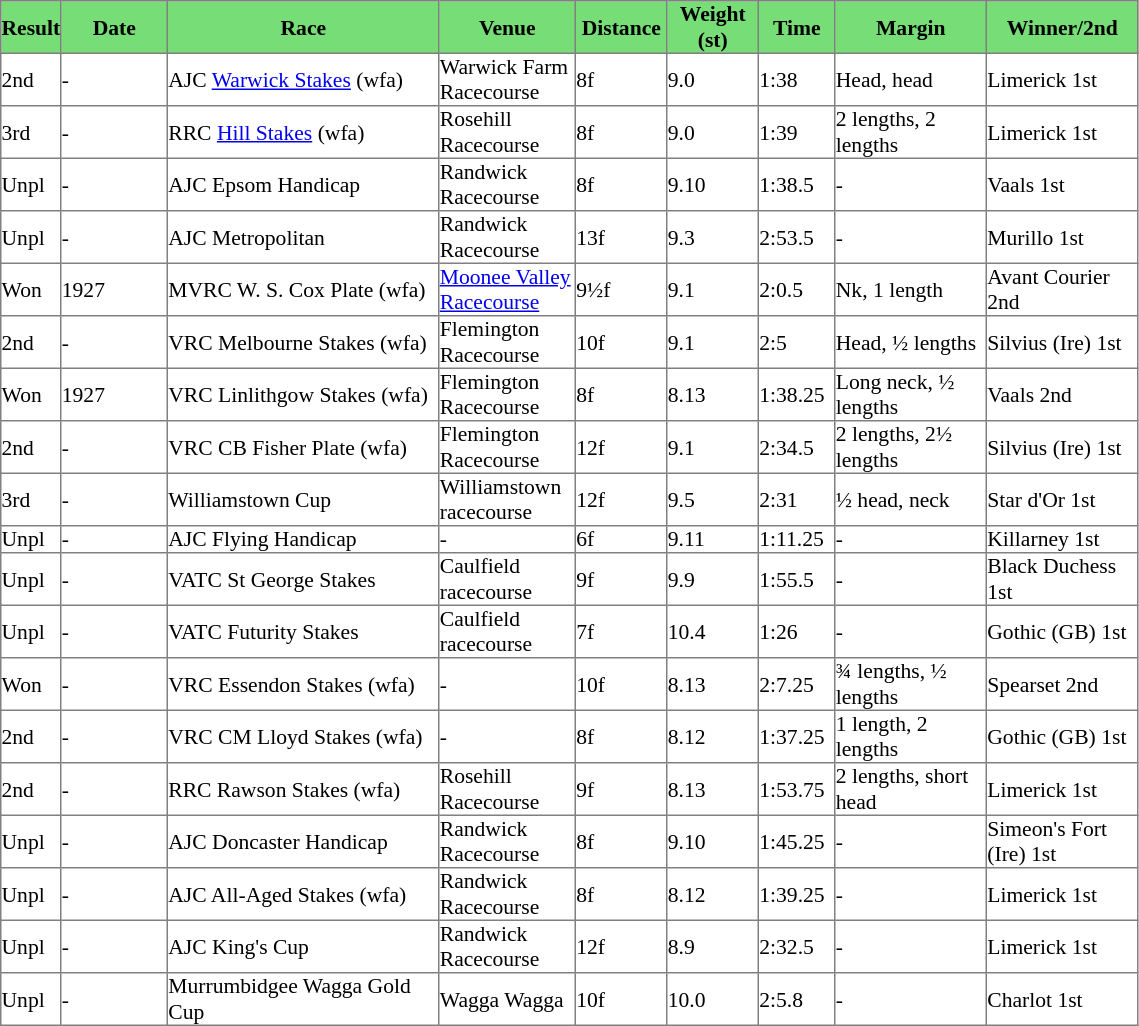<table class = "sortable" | border="1" cellpadding="0" style="border-collapse: collapse; font-size:90%">
<tr bgcolor="#77dd77" align="center">
<td width="36px"><strong>Result</strong></td>
<td width="70px"><strong>Date</strong></td>
<td width="180px"><strong>Race</strong></td>
<td width="90px"><strong>Venue</strong></td>
<td width="60px"><strong>Distance</strong></td>
<td width="60px"><strong>Weight (st)</strong></td>
<td width="50px"><strong>Time</strong></td>
<td width="100px"><strong>Margin</strong></td>
<td width="100px"><strong>Winner/2nd</strong></td>
</tr>
<tr>
<td>2nd</td>
<td>-</td>
<td>AJC <a href='#'>Warwick Stakes</a> (wfa)</td>
<td>Warwick Farm Racecourse</td>
<td>8f</td>
<td>9.0</td>
<td>1:38</td>
<td>Head, head</td>
<td>Limerick 1st</td>
</tr>
<tr>
<td>3rd</td>
<td>-</td>
<td>RRC <a href='#'>Hill Stakes</a> (wfa)</td>
<td>Rosehill Racecourse</td>
<td>8f</td>
<td>9.0</td>
<td>1:39</td>
<td>2 lengths, 2 lengths</td>
<td>Limerick 1st</td>
</tr>
<tr>
<td>Unpl</td>
<td>-</td>
<td>AJC Epsom Handicap</td>
<td>Randwick Racecourse</td>
<td>8f</td>
<td>9.10</td>
<td>1:38.5</td>
<td>-</td>
<td>Vaals 1st</td>
</tr>
<tr>
<td>Unpl</td>
<td>-</td>
<td>AJC Metropolitan</td>
<td>Randwick Racecourse</td>
<td>13f</td>
<td>9.3</td>
<td>2:53.5</td>
<td>-</td>
<td>Murillo 1st</td>
</tr>
<tr>
<td>Won</td>
<td>1927</td>
<td>MVRC W. S. Cox Plate (wfa)</td>
<td><a href='#'>Moonee Valley Racecourse</a></td>
<td>9½f</td>
<td>9.1</td>
<td>2:0.5</td>
<td>Nk, 1 length</td>
<td>Avant Courier 2nd</td>
</tr>
<tr>
<td>2nd</td>
<td>-</td>
<td>VRC Melbourne Stakes (wfa)</td>
<td>Flemington Racecourse</td>
<td>10f</td>
<td>9.1</td>
<td>2:5</td>
<td>Head, ½ lengths</td>
<td>Silvius (Ire) 1st</td>
</tr>
<tr>
<td>Won</td>
<td>1927</td>
<td>VRC Linlithgow Stakes (wfa)</td>
<td>Flemington Racecourse</td>
<td>8f</td>
<td>8.13</td>
<td>1:38.25</td>
<td>Long neck, ½ lengths</td>
<td>Vaals 2nd</td>
</tr>
<tr>
<td>2nd</td>
<td>-</td>
<td>VRC CB Fisher Plate (wfa)</td>
<td>Flemington Racecourse</td>
<td>12f</td>
<td>9.1</td>
<td>2:34.5</td>
<td>2 lengths, 2½ lengths</td>
<td>Silvius (Ire) 1st</td>
</tr>
<tr>
<td>3rd</td>
<td>-</td>
<td>Williamstown Cup</td>
<td>Williamstown racecourse</td>
<td>12f</td>
<td>9.5</td>
<td>2:31</td>
<td>½ head, neck</td>
<td>Star d'Or 1st</td>
</tr>
<tr>
<td>Unpl</td>
<td>-</td>
<td>AJC Flying Handicap</td>
<td>-</td>
<td>6f</td>
<td>9.11</td>
<td>1:11.25</td>
<td>-</td>
<td>Killarney 1st</td>
</tr>
<tr>
<td>Unpl</td>
<td>-</td>
<td>VATC St George Stakes</td>
<td>Caulfield racecourse</td>
<td>9f</td>
<td>9.9</td>
<td>1:55.5</td>
<td>-</td>
<td>Black Duchess 1st</td>
</tr>
<tr>
<td>Unpl</td>
<td>-</td>
<td>VATC Futurity Stakes</td>
<td>Caulfield racecourse</td>
<td>7f</td>
<td>10.4</td>
<td>1:26</td>
<td>-</td>
<td>Gothic (GB) 1st</td>
</tr>
<tr>
<td>Won</td>
<td>-</td>
<td>VRC Essendon Stakes (wfa)</td>
<td>-</td>
<td>10f</td>
<td>8.13</td>
<td>2:7.25</td>
<td>¾ lengths, ½ lengths</td>
<td>Spearset 2nd</td>
</tr>
<tr>
<td>2nd</td>
<td>-</td>
<td>VRC CM Lloyd Stakes (wfa)</td>
<td>-</td>
<td>8f</td>
<td>8.12</td>
<td>1:37.25</td>
<td>1 length, 2 lengths</td>
<td>Gothic (GB) 1st</td>
</tr>
<tr>
<td>2nd</td>
<td>-</td>
<td>RRC Rawson Stakes (wfa)</td>
<td>Rosehill Racecourse</td>
<td>9f</td>
<td>8.13</td>
<td>1:53.75</td>
<td>2 lengths, short head</td>
<td>Limerick 1st</td>
</tr>
<tr>
<td>Unpl</td>
<td>-</td>
<td>AJC Doncaster Handicap</td>
<td>Randwick Racecourse</td>
<td>8f</td>
<td>9.10</td>
<td>1:45.25</td>
<td>-</td>
<td>Simeon's Fort (Ire) 1st</td>
</tr>
<tr>
<td>Unpl</td>
<td>-</td>
<td>AJC All-Aged Stakes (wfa)</td>
<td>Randwick Racecourse</td>
<td>8f</td>
<td>8.12</td>
<td>1:39.25</td>
<td>-</td>
<td>Limerick 1st</td>
</tr>
<tr>
<td>Unpl</td>
<td>-</td>
<td>AJC King's Cup</td>
<td>Randwick Racecourse</td>
<td>12f</td>
<td>8.9</td>
<td>2:32.5</td>
<td>-</td>
<td>Limerick 1st</td>
</tr>
<tr>
<td>Unpl</td>
<td>-</td>
<td>Murrumbidgee Wagga Gold Cup</td>
<td>Wagga Wagga</td>
<td>10f</td>
<td>10.0</td>
<td>2:5.8</td>
<td>-</td>
<td>Charlot 1st</td>
</tr>
</table>
